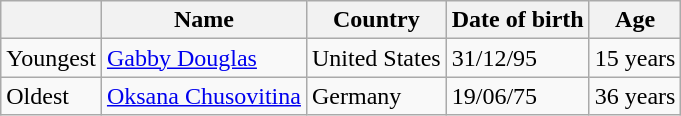<table class="wikitable">
<tr>
<th></th>
<th>Name</th>
<th>Country</th>
<th>Date of birth</th>
<th>Age</th>
</tr>
<tr>
<td>Youngest</td>
<td><a href='#'>Gabby Douglas</a></td>
<td>United States </td>
<td>31/12/95</td>
<td>15 years</td>
</tr>
<tr>
<td>Oldest</td>
<td><a href='#'>Oksana Chusovitina</a></td>
<td>Germany </td>
<td>19/06/75</td>
<td>36 years</td>
</tr>
</table>
